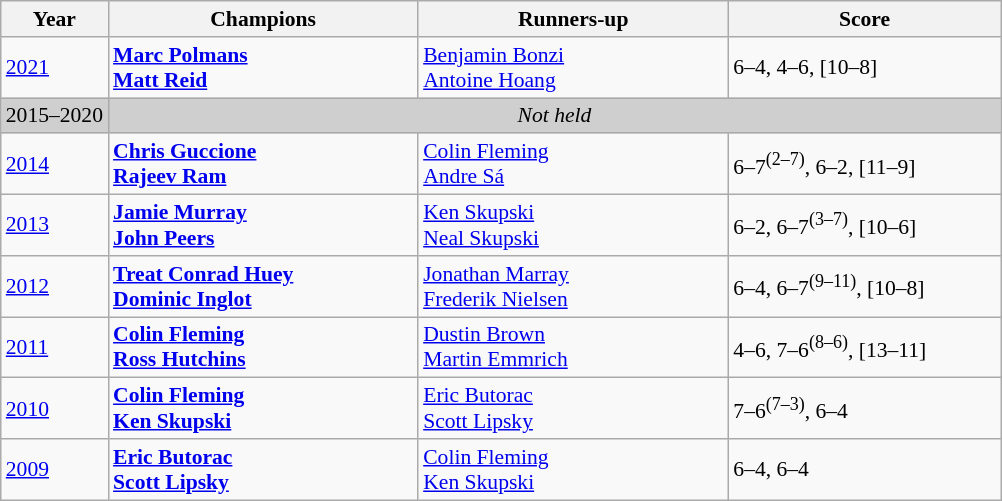<table class="wikitable" style="font-size:90%">
<tr>
<th>Year</th>
<th width="200">Champions</th>
<th width="200">Runners-up</th>
<th width="175">Score</th>
</tr>
<tr>
<td><a href='#'>2021</a></td>
<td> <strong><a href='#'>Marc Polmans</a></strong><br> <strong><a href='#'>Matt Reid</a></strong></td>
<td> <a href='#'>Benjamin Bonzi</a><br> <a href='#'>Antoine Hoang</a></td>
<td>6–4, 4–6, [10–8]</td>
</tr>
<tr>
<td style="background:#cfcfcf">2015–2020</td>
<td colspan=3 align=center style="background:#cfcfcf"><em>Not held</em></td>
</tr>
<tr>
<td><a href='#'>2014</a></td>
<td> <strong><a href='#'>Chris Guccione</a></strong><br> <strong><a href='#'>Rajeev Ram</a></strong></td>
<td> <a href='#'>Colin Fleming</a><br> <a href='#'>Andre Sá</a></td>
<td>6–7<sup>(2–7)</sup>, 6–2, [11–9]</td>
</tr>
<tr>
<td><a href='#'>2013</a></td>
<td> <strong><a href='#'>Jamie Murray</a></strong><br> <strong><a href='#'>John Peers</a></strong></td>
<td> <a href='#'>Ken Skupski</a><br> <a href='#'>Neal Skupski</a></td>
<td>6–2, 6–7<sup>(3–7)</sup>, [10–6]</td>
</tr>
<tr>
<td><a href='#'>2012</a></td>
<td> <strong><a href='#'>Treat Conrad Huey</a></strong> <br>  <strong><a href='#'>Dominic Inglot</a></strong></td>
<td> <a href='#'>Jonathan Marray</a> <br>  <a href='#'>Frederik Nielsen</a></td>
<td>6–4, 6–7<sup>(9–11)</sup>, [10–8]</td>
</tr>
<tr>
<td><a href='#'>2011</a></td>
<td> <strong><a href='#'>Colin Fleming</a></strong> <br>  <strong><a href='#'>Ross Hutchins</a></strong></td>
<td> <a href='#'>Dustin Brown</a> <br>  <a href='#'>Martin Emmrich</a></td>
<td>4–6, 7–6<sup>(8–6)</sup>, [13–11]</td>
</tr>
<tr>
<td><a href='#'>2010</a></td>
<td> <strong><a href='#'>Colin Fleming</a></strong> <br>  <strong><a href='#'>Ken Skupski</a></strong></td>
<td> <a href='#'>Eric Butorac</a> <br>  <a href='#'>Scott Lipsky</a></td>
<td>7–6<sup>(7–3)</sup>, 6–4</td>
</tr>
<tr>
<td><a href='#'>2009</a></td>
<td> <strong><a href='#'>Eric Butorac</a></strong> <br>  <strong><a href='#'>Scott Lipsky</a></strong></td>
<td> <a href='#'>Colin Fleming</a> <br>  <a href='#'>Ken Skupski</a></td>
<td>6–4, 6–4</td>
</tr>
</table>
